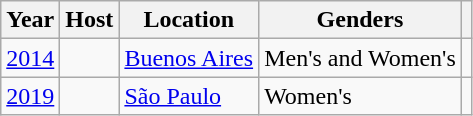<table class="wikitable sortable">
<tr>
<th>Year</th>
<th>Host</th>
<th>Location</th>
<th>Genders</th>
<th></th>
</tr>
<tr>
<td><a href='#'>2014</a></td>
<td></td>
<td><a href='#'>Buenos Aires</a></td>
<td>Men's and Women's</td>
<td></td>
</tr>
<tr>
<td><a href='#'>2019</a></td>
<td></td>
<td><a href='#'>São Paulo</a></td>
<td>Women's</td>
<td></td>
</tr>
</table>
